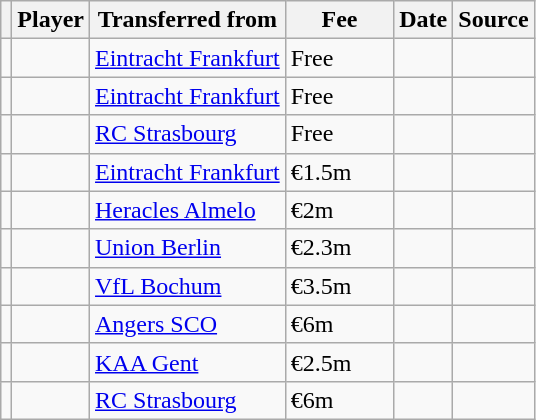<table class="wikitable plainrowheaders sortable">
<tr>
<th></th>
<th scope="col">Player</th>
<th>Transferred from</th>
<th style="width: 65px;">Fee</th>
<th scope="col">Date</th>
<th scope="col">Source</th>
</tr>
<tr>
<td align=center></td>
<td></td>
<td><a href='#'>Eintracht Frankfurt</a></td>
<td>Free</td>
<td></td>
<td></td>
</tr>
<tr>
<td align=center></td>
<td></td>
<td><a href='#'>Eintracht Frankfurt</a></td>
<td>Free</td>
<td></td>
<td></td>
</tr>
<tr>
<td align=center></td>
<td></td>
<td> <a href='#'>RC Strasbourg</a></td>
<td>Free</td>
<td></td>
<td></td>
</tr>
<tr>
<td align=center></td>
<td></td>
<td><a href='#'>Eintracht Frankfurt</a></td>
<td>€1.5m</td>
<td></td>
<td></td>
</tr>
<tr>
<td align=center></td>
<td></td>
<td> <a href='#'>Heracles Almelo</a></td>
<td>€2m</td>
<td></td>
<td></td>
</tr>
<tr>
<td align=center></td>
<td></td>
<td><a href='#'>Union Berlin</a></td>
<td>€2.3m</td>
<td></td>
<td></td>
</tr>
<tr>
<td align=center></td>
<td></td>
<td><a href='#'>VfL Bochum</a></td>
<td>€3.5m</td>
<td></td>
<td></td>
</tr>
<tr>
<td align=center></td>
<td></td>
<td> <a href='#'>Angers SCO</a></td>
<td>€6m</td>
<td></td>
<td></td>
</tr>
<tr>
<td align=center></td>
<td></td>
<td> <a href='#'>KAA Gent</a></td>
<td>€2.5m</td>
<td></td>
<td></td>
</tr>
<tr>
<td align=center></td>
<td></td>
<td> <a href='#'>RC Strasbourg</a></td>
<td>€6m</td>
<td></td>
<td></td>
</tr>
</table>
